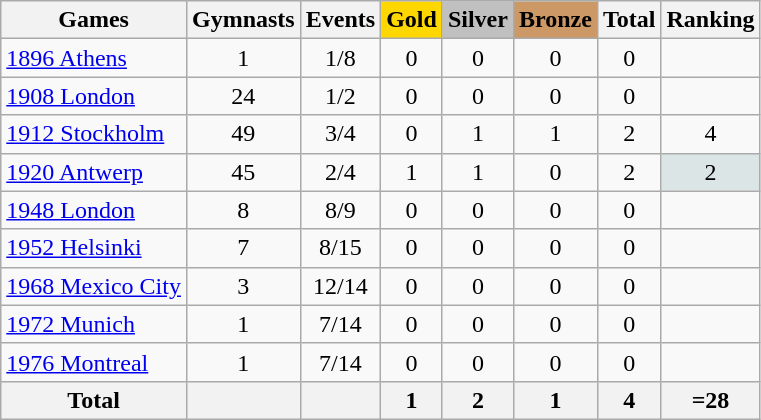<table class="wikitable sortable" style="text-align:center">
<tr>
<th>Games</th>
<th>Gymnasts</th>
<th>Events</th>
<th style="background-color:gold;">Gold</th>
<th style="background-color:silver;">Silver</th>
<th style="background-color:#c96;">Bronze</th>
<th>Total</th>
<th>Ranking</th>
</tr>
<tr>
<td align=left><a href='#'>1896 Athens</a></td>
<td>1</td>
<td>1/8</td>
<td>0</td>
<td>0</td>
<td>0</td>
<td>0</td>
<td></td>
</tr>
<tr>
<td align=left><a href='#'>1908 London</a></td>
<td>24</td>
<td>1/2</td>
<td>0</td>
<td>0</td>
<td>0</td>
<td>0</td>
<td></td>
</tr>
<tr>
<td align=left><a href='#'>1912 Stockholm</a></td>
<td>49</td>
<td>3/4</td>
<td>0</td>
<td>1</td>
<td>1</td>
<td>2</td>
<td>4</td>
</tr>
<tr>
<td align=left><a href='#'>1920 Antwerp</a></td>
<td>45</td>
<td>2/4</td>
<td>1</td>
<td>1</td>
<td>0</td>
<td>2</td>
<td bgcolor=dce5e5>2</td>
</tr>
<tr>
<td align=left><a href='#'>1948 London</a></td>
<td>8</td>
<td>8/9</td>
<td>0</td>
<td>0</td>
<td>0</td>
<td>0</td>
<td></td>
</tr>
<tr>
<td align=left><a href='#'>1952 Helsinki</a></td>
<td>7</td>
<td>8/15</td>
<td>0</td>
<td>0</td>
<td>0</td>
<td>0</td>
<td></td>
</tr>
<tr>
<td align=left><a href='#'>1968 Mexico City</a></td>
<td>3</td>
<td>12/14</td>
<td>0</td>
<td>0</td>
<td>0</td>
<td>0</td>
<td></td>
</tr>
<tr>
<td align=left><a href='#'>1972 Munich</a></td>
<td>1</td>
<td>7/14</td>
<td>0</td>
<td>0</td>
<td>0</td>
<td>0</td>
<td></td>
</tr>
<tr>
<td align=left><a href='#'>1976 Montreal</a></td>
<td>1</td>
<td>7/14</td>
<td>0</td>
<td>0</td>
<td>0</td>
<td>0</td>
<td></td>
</tr>
<tr>
<th>Total</th>
<th></th>
<th></th>
<th>1</th>
<th>2</th>
<th>1</th>
<th>4</th>
<th>=28</th>
</tr>
</table>
